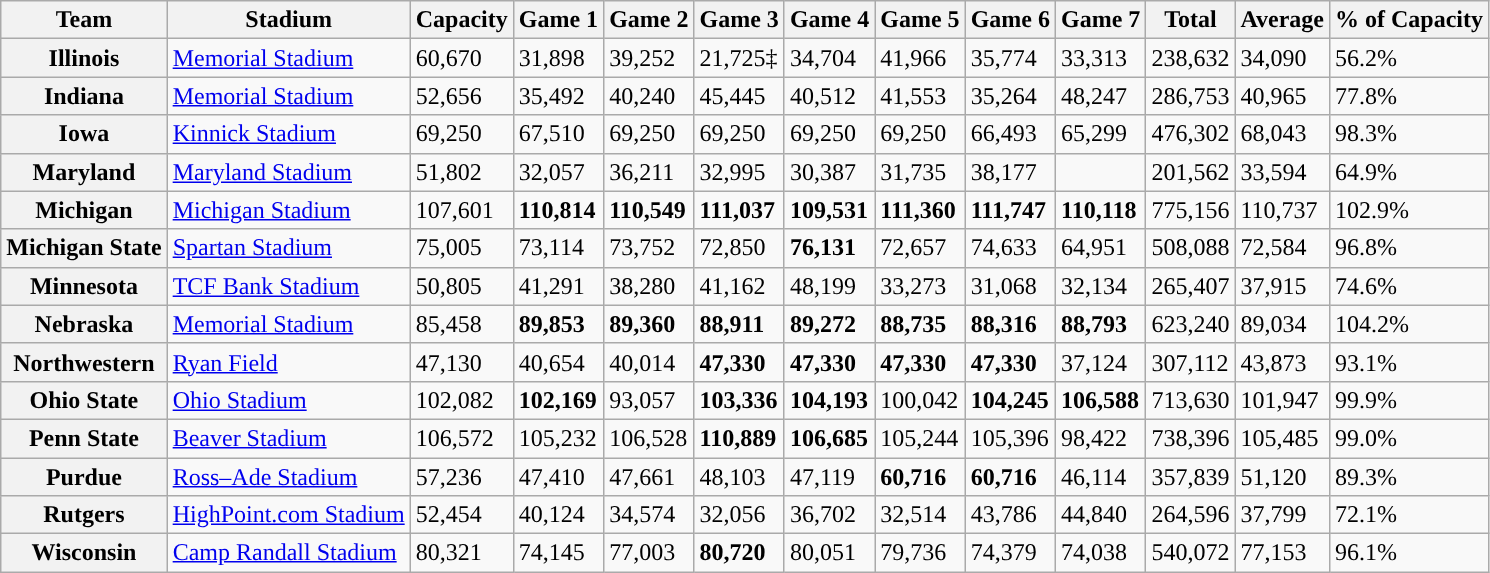<table class="wikitable sortable">
<tr>
<th>Team</th>
<th>Stadium</th>
<th>Capacity</th>
<th>Game 1</th>
<th>Game 2</th>
<th>Game 3</th>
<th>Game 4</th>
<th>Game 5</th>
<th>Game 6</th>
<th>Game 7</th>
<th>Total</th>
<th>Average</th>
<th>% of Capacity</th>
</tr>
<tr>
<th>Illinois</th>
<td><a href='#'>Memorial Stadium</a></td>
<td>60,670</td>
<td>31,898</td>
<td>39,252</td>
<td>21,725‡</td>
<td>34,704</td>
<td>41,966</td>
<td>35,774</td>
<td>33,313</td>
<td>238,632</td>
<td>34,090</td>
<td>56.2%</td>
</tr>
<tr>
<th>Indiana</th>
<td><a href='#'>Memorial Stadium</a></td>
<td>52,656</td>
<td>35,492</td>
<td>40,240</td>
<td>45,445</td>
<td>40,512</td>
<td>41,553</td>
<td>35,264</td>
<td>48,247</td>
<td>286,753</td>
<td>40,965</td>
<td>77.8%</td>
</tr>
<tr>
<th>Iowa</th>
<td><a href='#'>Kinnick Stadium</a></td>
<td>69,250</td>
<td>67,510</td>
<td>69,250</td>
<td>69,250</td>
<td>69,250</td>
<td>69,250</td>
<td>66,493</td>
<td>65,299</td>
<td>476,302</td>
<td>68,043</td>
<td>98.3%</td>
</tr>
<tr>
<th>Maryland</th>
<td><a href='#'>Maryland Stadium</a></td>
<td>51,802</td>
<td>32,057</td>
<td>36,211</td>
<td>32,995</td>
<td>30,387</td>
<td>31,735</td>
<td>38,177</td>
<td> </td>
<td>201,562</td>
<td>33,594</td>
<td>64.9%</td>
</tr>
<tr>
<th>Michigan</th>
<td><a href='#'>Michigan Stadium</a></td>
<td>107,601</td>
<td><strong>110,814</strong></td>
<td><strong>110,549</strong></td>
<td><strong>111,037</strong></td>
<td><strong>109,531</strong></td>
<td><strong>111,360</strong></td>
<td><strong>111,747</strong></td>
<td><strong>110,118</strong></td>
<td>775,156</td>
<td>110,737</td>
<td>102.9%</td>
</tr>
<tr>
<th>Michigan State</th>
<td><a href='#'>Spartan Stadium</a></td>
<td>75,005</td>
<td>73,114</td>
<td>73,752</td>
<td>72,850</td>
<td><strong>76,131</strong></td>
<td>72,657</td>
<td>74,633</td>
<td>64,951</td>
<td>508,088</td>
<td>72,584</td>
<td>96.8%</td>
</tr>
<tr>
<th>Minnesota</th>
<td><a href='#'>TCF Bank Stadium</a></td>
<td>50,805 </td>
<td>41,291</td>
<td>38,280</td>
<td>41,162</td>
<td>48,199</td>
<td>33,273</td>
<td>31,068</td>
<td>32,134</td>
<td>265,407</td>
<td>37,915</td>
<td>74.6%</td>
</tr>
<tr>
<th>Nebraska</th>
<td><a href='#'>Memorial Stadium</a></td>
<td>85,458</td>
<td><strong>89,853</strong></td>
<td><strong>89,360</strong></td>
<td><strong>88,911</strong></td>
<td><strong>89,272</strong></td>
<td><strong>88,735</strong></td>
<td><strong>88,316</strong></td>
<td><strong>88,793</strong></td>
<td>623,240</td>
<td>89,034</td>
<td>104.2%</td>
</tr>
<tr>
<th>Northwestern</th>
<td><a href='#'>Ryan Field</a></td>
<td>47,130</td>
<td>40,654</td>
<td>40,014</td>
<td><strong>47,330</strong></td>
<td><strong>47,330</strong></td>
<td><strong>47,330</strong></td>
<td><strong>47,330</strong></td>
<td>37,124</td>
<td>307,112</td>
<td>43,873</td>
<td>93.1%</td>
</tr>
<tr>
<th>Ohio State</th>
<td><a href='#'>Ohio Stadium</a></td>
<td>102,082</td>
<td><strong>102,169</strong></td>
<td>93,057</td>
<td><strong>103,336</strong></td>
<td><strong>104,193</strong></td>
<td>100,042</td>
<td><strong>104,245</strong></td>
<td><strong>106,588</strong></td>
<td>713,630</td>
<td>101,947</td>
<td>99.9%</td>
</tr>
<tr>
<th>Penn State</th>
<td><a href='#'>Beaver Stadium</a></td>
<td>106,572</td>
<td>105,232</td>
<td>106,528</td>
<td><strong>110,889</strong></td>
<td><strong>106,685</strong></td>
<td>105,244</td>
<td>105,396</td>
<td>98,422</td>
<td>738,396</td>
<td>105,485</td>
<td>99.0%</td>
</tr>
<tr>
<th>Purdue</th>
<td><a href='#'>Ross–Ade Stadium</a></td>
<td>57,236</td>
<td>47,410</td>
<td>47,661</td>
<td>48,103</td>
<td>47,119</td>
<td><strong>60,716</strong></td>
<td><strong>60,716</strong></td>
<td>46,114</td>
<td>357,839</td>
<td>51,120</td>
<td>89.3%</td>
</tr>
<tr>
<th>Rutgers</th>
<td><a href='#'>HighPoint.com Stadium</a></td>
<td>52,454</td>
<td>40,124</td>
<td>34,574</td>
<td>32,056</td>
<td>36,702</td>
<td>32,514</td>
<td>43,786</td>
<td>44,840</td>
<td>264,596</td>
<td>37,799</td>
<td>72.1%</td>
</tr>
<tr>
<th>Wisconsin</th>
<td><a href='#'>Camp Randall Stadium</a></td>
<td>80,321</td>
<td>74,145</td>
<td>77,003</td>
<td><strong>80,720</strong></td>
<td>80,051</td>
<td>79,736</td>
<td>74,379</td>
<td>74,038</td>
<td>540,072</td>
<td>77,153</td>
<td>96.1%</td>
</tr>
</table>
